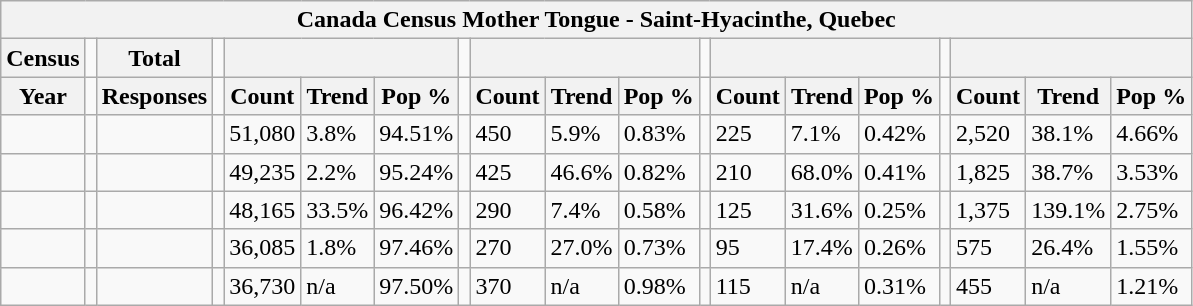<table class="wikitable">
<tr>
<th colspan="19">Canada Census Mother Tongue - Saint-Hyacinthe, Quebec</th>
</tr>
<tr>
<th>Census</th>
<td></td>
<th>Total</th>
<td colspan="1"></td>
<th colspan="3"></th>
<td colspan="1"></td>
<th colspan="3"></th>
<td colspan="1"></td>
<th colspan="3"></th>
<td colspan="1"></td>
<th colspan="3"></th>
</tr>
<tr>
<th>Year</th>
<td></td>
<th>Responses</th>
<td></td>
<th>Count</th>
<th>Trend</th>
<th>Pop %</th>
<td></td>
<th>Count</th>
<th>Trend</th>
<th>Pop %</th>
<td></td>
<th>Count</th>
<th>Trend</th>
<th>Pop %</th>
<td></td>
<th>Count</th>
<th>Trend</th>
<th>Pop %</th>
</tr>
<tr>
<td></td>
<td></td>
<td></td>
<td></td>
<td>51,080</td>
<td> 3.8%</td>
<td>94.51%</td>
<td></td>
<td>450</td>
<td> 5.9%</td>
<td>0.83%</td>
<td></td>
<td>225</td>
<td> 7.1%</td>
<td>0.42%</td>
<td></td>
<td>2,520</td>
<td> 38.1%</td>
<td>4.66%</td>
</tr>
<tr>
<td></td>
<td></td>
<td></td>
<td></td>
<td>49,235</td>
<td> 2.2%</td>
<td>95.24%</td>
<td></td>
<td>425</td>
<td> 46.6%</td>
<td>0.82%</td>
<td></td>
<td>210</td>
<td> 68.0%</td>
<td>0.41%</td>
<td></td>
<td>1,825</td>
<td> 38.7%</td>
<td>3.53%</td>
</tr>
<tr>
<td></td>
<td></td>
<td></td>
<td></td>
<td>48,165</td>
<td> 33.5%</td>
<td>96.42%</td>
<td></td>
<td>290</td>
<td> 7.4%</td>
<td>0.58%</td>
<td></td>
<td>125</td>
<td> 31.6%</td>
<td>0.25%</td>
<td></td>
<td>1,375</td>
<td> 139.1%</td>
<td>2.75%</td>
</tr>
<tr>
<td></td>
<td></td>
<td></td>
<td></td>
<td>36,085</td>
<td> 1.8%</td>
<td>97.46%</td>
<td></td>
<td>270</td>
<td> 27.0%</td>
<td>0.73%</td>
<td></td>
<td>95</td>
<td> 17.4%</td>
<td>0.26%</td>
<td></td>
<td>575</td>
<td> 26.4%</td>
<td>1.55%</td>
</tr>
<tr>
<td></td>
<td></td>
<td></td>
<td></td>
<td>36,730</td>
<td>n/a</td>
<td>97.50%</td>
<td></td>
<td>370</td>
<td>n/a</td>
<td>0.98%</td>
<td></td>
<td>115</td>
<td>n/a</td>
<td>0.31%</td>
<td></td>
<td>455</td>
<td>n/a</td>
<td>1.21%</td>
</tr>
</table>
